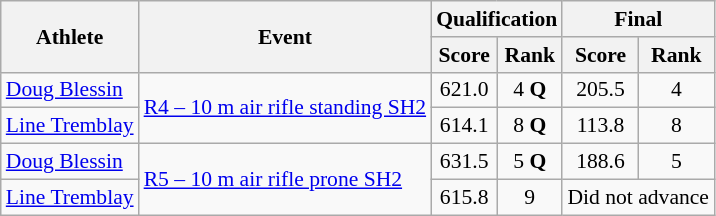<table class=wikitable style="font-size:90%">
<tr>
<th rowspan="2">Athlete</th>
<th rowspan="2">Event</th>
<th colspan="2">Qualification</th>
<th colspan="2">Final</th>
</tr>
<tr>
<th>Score</th>
<th>Rank</th>
<th>Score</th>
<th>Rank</th>
</tr>
<tr align=center>
<td align=left><a href='#'>Doug Blessin</a></td>
<td align=left rowspan=2><a href='#'>R4 – 10 m air rifle standing SH2</a></td>
<td>621.0</td>
<td>4 <strong>Q</strong></td>
<td>205.5</td>
<td>4</td>
</tr>
<tr align=center>
<td align=left><a href='#'>Line Tremblay</a></td>
<td>614.1</td>
<td>8 <strong>Q</strong></td>
<td>113.8</td>
<td>8</td>
</tr>
<tr align=center>
<td align=left><a href='#'>Doug Blessin</a></td>
<td align=left rowspan=2><a href='#'>R5 – 10 m air rifle prone SH2</a></td>
<td>631.5</td>
<td>5 <strong>Q</strong></td>
<td>188.6</td>
<td>5</td>
</tr>
<tr align=center>
<td align=left><a href='#'>Line Tremblay</a></td>
<td>615.8</td>
<td>9</td>
<td colspan=2>Did not advance</td>
</tr>
</table>
